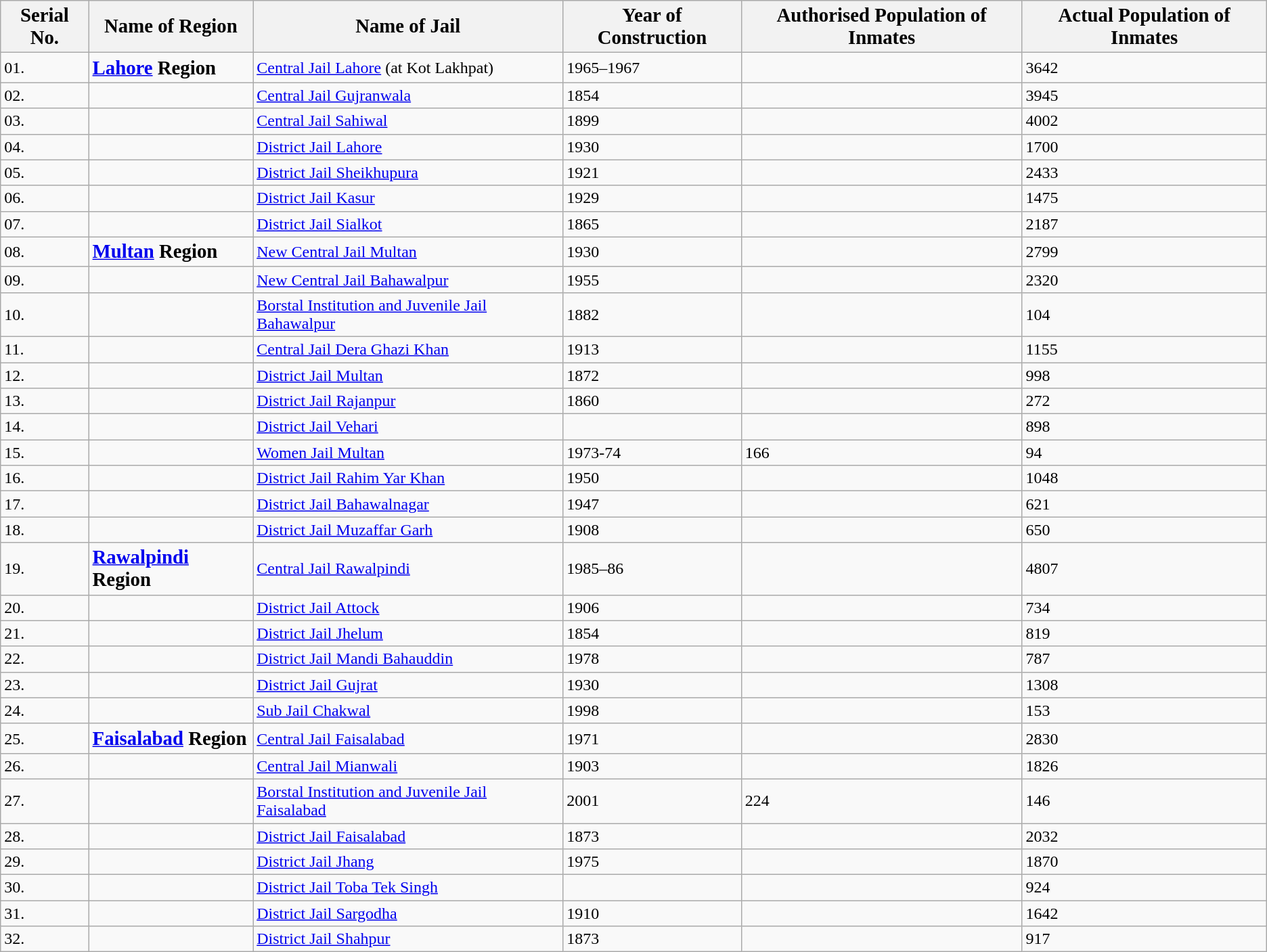<table class="wikitable">
<tr>
<th><big><strong>Serial No.</strong></big></th>
<th><big><strong>Name of Region</strong></big></th>
<th><big><strong>Name of Jail</strong></big></th>
<th><big><strong>Year of Construction</strong></big></th>
<th><big><strong>Authorised Population of Inmates</strong></big></th>
<th><big><strong>Actual Population of Inmates</strong></big></th>
</tr>
<tr>
<td>01.</td>
<td><big><strong><a href='#'>Lahore</a> Region</strong></big></td>
<td><a href='#'>Central Jail Lahore</a> (at Kot Lakhpat)</td>
<td>1965–1967</td>
<td></td>
<td>3642</td>
</tr>
<tr>
<td>02.</td>
<td></td>
<td><a href='#'>Central Jail Gujranwala</a></td>
<td>1854</td>
<td></td>
<td>3945</td>
</tr>
<tr>
<td>03.</td>
<td></td>
<td><a href='#'>Central Jail Sahiwal</a></td>
<td>1899</td>
<td></td>
<td>4002</td>
</tr>
<tr>
<td>04.</td>
<td></td>
<td><a href='#'>District Jail Lahore</a></td>
<td>1930</td>
<td></td>
<td>1700</td>
</tr>
<tr>
<td>05.</td>
<td></td>
<td><a href='#'>District Jail Sheikhupura</a></td>
<td>1921</td>
<td></td>
<td>2433</td>
</tr>
<tr>
<td>06.</td>
<td></td>
<td><a href='#'>District Jail Kasur</a></td>
<td>1929</td>
<td></td>
<td>1475</td>
</tr>
<tr>
<td>07.</td>
<td></td>
<td><a href='#'>District Jail Sialkot</a></td>
<td>1865</td>
<td></td>
<td>2187</td>
</tr>
<tr>
<td>08.</td>
<td><big><strong><a href='#'>Multan</a> Region</strong></big></td>
<td><a href='#'>New Central Jail Multan</a></td>
<td>1930</td>
<td></td>
<td>2799</td>
</tr>
<tr>
<td>09.</td>
<td></td>
<td><a href='#'>New Central Jail Bahawalpur</a></td>
<td>1955</td>
<td></td>
<td>2320</td>
</tr>
<tr>
<td>10.</td>
<td></td>
<td><a href='#'>Borstal Institution and Juvenile Jail Bahawalpur</a></td>
<td>1882</td>
<td></td>
<td>104</td>
</tr>
<tr>
<td>11.</td>
<td></td>
<td><a href='#'>Central Jail Dera Ghazi Khan</a></td>
<td>1913</td>
<td></td>
<td>1155</td>
</tr>
<tr>
<td>12.</td>
<td></td>
<td><a href='#'>District Jail Multan</a></td>
<td>1872</td>
<td></td>
<td>998</td>
</tr>
<tr>
<td>13.</td>
<td></td>
<td><a href='#'>District Jail Rajanpur</a></td>
<td>1860</td>
<td></td>
<td>272</td>
</tr>
<tr>
<td>14.</td>
<td></td>
<td><a href='#'>District Jail Vehari</a></td>
<td></td>
<td></td>
<td>898</td>
</tr>
<tr>
<td>15.</td>
<td></td>
<td><a href='#'>Women Jail Multan</a></td>
<td>1973-74</td>
<td>166</td>
<td>94</td>
</tr>
<tr>
<td>16.</td>
<td></td>
<td><a href='#'>District Jail Rahim Yar Khan</a></td>
<td>1950</td>
<td></td>
<td>1048</td>
</tr>
<tr>
<td>17.</td>
<td></td>
<td><a href='#'>District Jail Bahawalnagar</a></td>
<td>1947</td>
<td></td>
<td>621</td>
</tr>
<tr>
<td>18.</td>
<td></td>
<td><a href='#'>District Jail Muzaffar Garh</a></td>
<td>1908</td>
<td></td>
<td>650</td>
</tr>
<tr>
<td>19.</td>
<td><big><strong><a href='#'>Rawalpindi</a> Region</strong></big></td>
<td><a href='#'>Central Jail Rawalpindi</a></td>
<td>1985–86</td>
<td></td>
<td>4807</td>
</tr>
<tr>
<td>20.</td>
<td></td>
<td><a href='#'>District Jail Attock</a></td>
<td>1906</td>
<td></td>
<td>734</td>
</tr>
<tr>
<td>21.</td>
<td></td>
<td><a href='#'>District Jail Jhelum</a></td>
<td>1854</td>
<td></td>
<td>819</td>
</tr>
<tr>
<td>22.</td>
<td></td>
<td><a href='#'>District Jail Mandi Bahauddin</a></td>
<td>1978</td>
<td></td>
<td>787</td>
</tr>
<tr>
<td>23.</td>
<td></td>
<td><a href='#'>District Jail Gujrat</a></td>
<td>1930</td>
<td></td>
<td>1308</td>
</tr>
<tr>
<td>24.</td>
<td></td>
<td><a href='#'>Sub Jail Chakwal</a></td>
<td>1998</td>
<td></td>
<td>153</td>
</tr>
<tr>
<td>25.</td>
<td><big><strong><a href='#'>Faisalabad</a> Region</strong></big></td>
<td><a href='#'>Central Jail Faisalabad</a></td>
<td>1971</td>
<td></td>
<td>2830</td>
</tr>
<tr>
<td>26.</td>
<td></td>
<td><a href='#'>Central Jail Mianwali</a></td>
<td>1903</td>
<td></td>
<td>1826</td>
</tr>
<tr>
<td>27.</td>
<td></td>
<td><a href='#'>Borstal Institution and Juvenile Jail Faisalabad</a></td>
<td>2001</td>
<td>224</td>
<td>146</td>
</tr>
<tr>
<td>28.</td>
<td></td>
<td><a href='#'>District Jail Faisalabad</a></td>
<td>1873</td>
<td></td>
<td>2032</td>
</tr>
<tr>
<td>29.</td>
<td></td>
<td><a href='#'>District Jail Jhang</a></td>
<td>1975</td>
<td></td>
<td>1870</td>
</tr>
<tr>
<td>30.</td>
<td></td>
<td><a href='#'>District Jail Toba Tek Singh</a></td>
<td></td>
<td></td>
<td>924</td>
</tr>
<tr>
<td>31.</td>
<td></td>
<td><a href='#'>District Jail Sargodha</a></td>
<td>1910</td>
<td></td>
<td>1642</td>
</tr>
<tr>
<td>32.</td>
<td></td>
<td><a href='#'>District Jail Shahpur</a></td>
<td>1873</td>
<td></td>
<td>917</td>
</tr>
</table>
